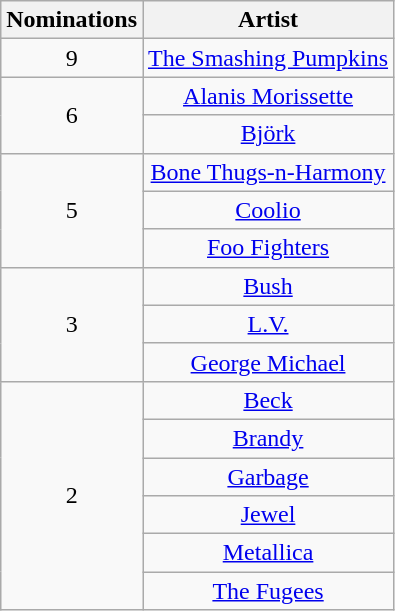<table class="wikitable" rowspan="2" style="text-align:center">
<tr>
<th scope="col" style="width:55px;">Nominations</th>
<th scope="col" style="text-align:center;">Artist</th>
</tr>
<tr>
<td style="text-align:center">9</td>
<td><a href='#'>The Smashing Pumpkins</a></td>
</tr>
<tr>
<td rowspan="2" style="text-align:center">6</td>
<td><a href='#'>Alanis Morissette</a></td>
</tr>
<tr>
<td><a href='#'>Björk</a></td>
</tr>
<tr>
<td rowspan="3" style="text-align:center">5</td>
<td><a href='#'>Bone Thugs-n-Harmony</a></td>
</tr>
<tr>
<td><a href='#'>Coolio</a></td>
</tr>
<tr>
<td><a href='#'>Foo Fighters</a></td>
</tr>
<tr>
<td rowspan="3" style="text-align:center">3</td>
<td><a href='#'>Bush</a></td>
</tr>
<tr>
<td><a href='#'>L.V.</a></td>
</tr>
<tr>
<td><a href='#'>George Michael</a></td>
</tr>
<tr>
<td rowspan="6" style="text-align:center">2</td>
<td><a href='#'>Beck</a></td>
</tr>
<tr>
<td><a href='#'>Brandy</a></td>
</tr>
<tr>
<td><a href='#'>Garbage</a></td>
</tr>
<tr>
<td><a href='#'>Jewel</a></td>
</tr>
<tr>
<td><a href='#'>Metallica</a></td>
</tr>
<tr>
<td><a href='#'>The Fugees</a></td>
</tr>
</table>
